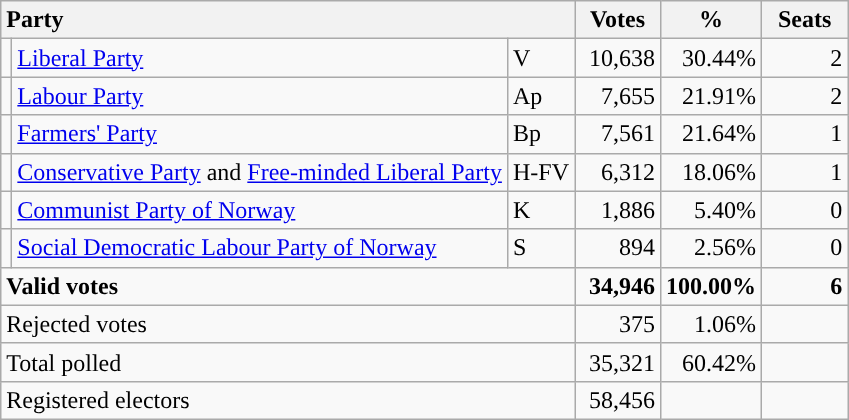<table class="wikitable" border="1" style="text-align:right;">
<tr>
<th style="text-align:left;" colspan=3>Party</th>
<th align=center width="50">Votes</th>
<th align=center width="50">%</th>
<th align=center width="50">Seats</th>
</tr>
<tr>
<td style="color:inherit;background:"></td>
<td align=left><a href='#'>Liberal Party</a></td>
<td align=left>V</td>
<td>10,638</td>
<td>30.44%</td>
<td>2</td>
</tr>
<tr>
<td style="color:inherit;background:"></td>
<td align=left><a href='#'>Labour Party</a></td>
<td align=left>Ap</td>
<td>7,655</td>
<td>21.91%</td>
<td>2</td>
</tr>
<tr>
<td style="color:inherit;background:"></td>
<td align=left><a href='#'>Farmers' Party</a></td>
<td align=left>Bp</td>
<td>7,561</td>
<td>21.64%</td>
<td>1</td>
</tr>
<tr>
<td></td>
<td align=left><a href='#'>Conservative Party</a> and <a href='#'>Free-minded Liberal Party</a></td>
<td align=left>H-FV</td>
<td>6,312</td>
<td>18.06%</td>
<td>1</td>
</tr>
<tr>
<td style="color:inherit;background:"></td>
<td align=left><a href='#'>Communist Party of Norway</a></td>
<td align=left>K</td>
<td>1,886</td>
<td>5.40%</td>
<td>0</td>
</tr>
<tr>
<td style="color:inherit;background:"></td>
<td align=left><a href='#'>Social Democratic Labour Party of Norway</a></td>
<td align=left>S</td>
<td>894</td>
<td>2.56%</td>
<td>0</td>
</tr>
<tr style="font-weight:bold">
<td align=left colspan=3>Valid votes</td>
<td>34,946</td>
<td>100.00%</td>
<td>6</td>
</tr>
<tr>
<td align=left colspan=3>Rejected votes</td>
<td>375</td>
<td>1.06%</td>
<td></td>
</tr>
<tr>
<td align=left colspan=3>Total polled</td>
<td>35,321</td>
<td>60.42%</td>
<td></td>
</tr>
<tr>
<td align=left colspan=3>Registered electors</td>
<td>58,456</td>
<td></td>
<td></td>
</tr>
</table>
